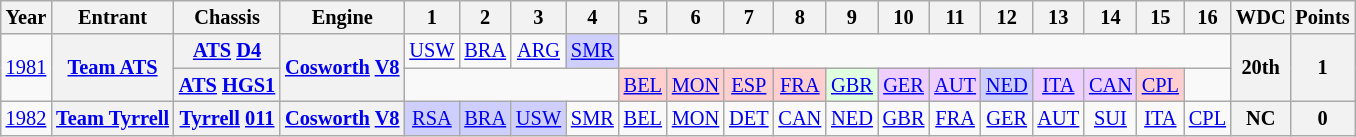<table class="wikitable" style="text-align:center; font-size:85%">
<tr>
<th>Year</th>
<th>Entrant</th>
<th>Chassis</th>
<th>Engine</th>
<th>1</th>
<th>2</th>
<th>3</th>
<th>4</th>
<th>5</th>
<th>6</th>
<th>7</th>
<th>8</th>
<th>9</th>
<th>10</th>
<th>11</th>
<th>12</th>
<th>13</th>
<th>14</th>
<th>15</th>
<th>16</th>
<th>WDC</th>
<th>Points</th>
</tr>
<tr>
<td rowspan=2><a href='#'>1981</a></td>
<th rowspan=2 nowrap><a href='#'>Team ATS</a></th>
<th nowrap><a href='#'>ATS</a> <a href='#'>D4</a></th>
<th rowspan=2 nowrap><a href='#'>Cosworth</a> <a href='#'>V8</a></th>
<td><a href='#'>USW</a></td>
<td><a href='#'>BRA</a></td>
<td><a href='#'>ARG</a></td>
<td style="background:#CFCFFF;"><a href='#'>SMR</a><br></td>
<td colspan=12></td>
<th rowspan=2>20th</th>
<th rowspan=2>1</th>
</tr>
<tr>
<th nowrap><a href='#'>ATS</a> <a href='#'>HGS1</a></th>
<td colspan=4></td>
<td style="background:#FFCFCF;"><a href='#'>BEL</a><br></td>
<td style="background:#FFCFCF;"><a href='#'>MON</a><br></td>
<td style="background:#FFCFCF;"><a href='#'>ESP</a><br></td>
<td style="background:#FFCFCF;"><a href='#'>FRA</a><br></td>
<td style="background:#DFFFDF;"><a href='#'>GBR</a><br></td>
<td style="background:#EFCFFF;"><a href='#'>GER</a><br></td>
<td style="background:#EFCFFF;"><a href='#'>AUT</a><br></td>
<td style="background:#CFCFFF;"><a href='#'>NED</a><br></td>
<td style="background:#EFCFFF;"><a href='#'>ITA</a><br></td>
<td style="background:#EFCFFF;"><a href='#'>CAN</a><br></td>
<td style="background:#FFCFCF;"><a href='#'>CPL</a><br></td>
<td></td>
</tr>
<tr>
<td><a href='#'>1982</a></td>
<th nowrap><a href='#'>Team Tyrrell</a></th>
<th nowrap><a href='#'>Tyrrell</a> <a href='#'>011</a></th>
<th nowrap><a href='#'>Cosworth</a> <a href='#'>V8</a></th>
<td style="background:#CFCFFF;"><a href='#'>RSA</a><br></td>
<td style="background:#CFCFFF;"><a href='#'>BRA</a><br></td>
<td style="background:#CFCFFF;"><a href='#'>USW</a><br></td>
<td><a href='#'>SMR</a></td>
<td><a href='#'>BEL</a></td>
<td><a href='#'>MON</a></td>
<td><a href='#'>DET</a></td>
<td><a href='#'>CAN</a></td>
<td><a href='#'>NED</a></td>
<td><a href='#'>GBR</a></td>
<td><a href='#'>FRA</a></td>
<td><a href='#'>GER</a></td>
<td><a href='#'>AUT</a></td>
<td><a href='#'>SUI</a></td>
<td><a href='#'>ITA</a></td>
<td><a href='#'>CPL</a></td>
<th>NC</th>
<th>0</th>
</tr>
</table>
